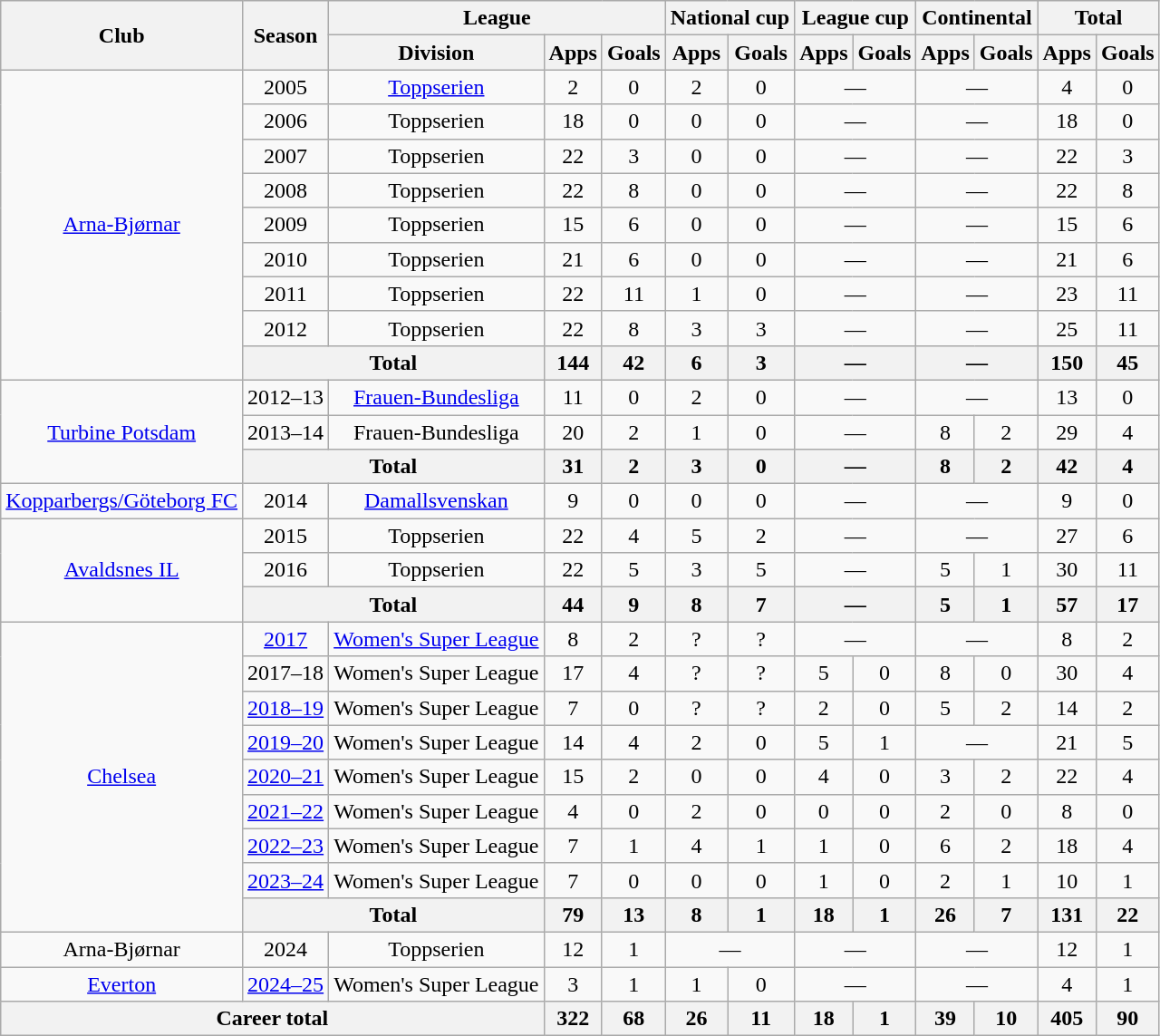<table class="wikitable" style="text-align:center">
<tr>
<th rowspan="2">Club</th>
<th rowspan="2">Season</th>
<th colspan="3">League</th>
<th colspan="2">National cup</th>
<th colspan="2">League cup</th>
<th colspan="2">Continental</th>
<th colspan="2">Total</th>
</tr>
<tr>
<th>Division</th>
<th>Apps</th>
<th>Goals</th>
<th>Apps</th>
<th>Goals</th>
<th>Apps</th>
<th>Goals</th>
<th>Apps</th>
<th>Goals</th>
<th>Apps</th>
<th>Goals</th>
</tr>
<tr>
<td rowspan="9"><a href='#'>Arna-Bjørnar</a></td>
<td>2005</td>
<td><a href='#'>Toppserien</a></td>
<td>2</td>
<td>0</td>
<td>2</td>
<td>0</td>
<td colspan="2">—</td>
<td colspan="2">—</td>
<td>4</td>
<td>0</td>
</tr>
<tr>
<td>2006</td>
<td>Toppserien</td>
<td>18</td>
<td>0</td>
<td>0</td>
<td>0</td>
<td colspan="2">—</td>
<td colspan="2">—</td>
<td>18</td>
<td>0</td>
</tr>
<tr>
<td>2007</td>
<td>Toppserien</td>
<td>22</td>
<td>3</td>
<td>0</td>
<td>0</td>
<td colspan="2">—</td>
<td colspan="2">—</td>
<td>22</td>
<td>3</td>
</tr>
<tr>
<td>2008</td>
<td>Toppserien</td>
<td>22</td>
<td>8</td>
<td>0</td>
<td>0</td>
<td colspan="2">—</td>
<td colspan="2">—</td>
<td>22</td>
<td>8</td>
</tr>
<tr>
<td>2009</td>
<td>Toppserien</td>
<td>15</td>
<td>6</td>
<td>0</td>
<td>0</td>
<td colspan="2">—</td>
<td colspan="2">—</td>
<td>15</td>
<td>6</td>
</tr>
<tr>
<td>2010</td>
<td>Toppserien</td>
<td>21</td>
<td>6</td>
<td>0</td>
<td>0</td>
<td colspan="2">—</td>
<td colspan="2">—</td>
<td>21</td>
<td>6</td>
</tr>
<tr>
<td>2011</td>
<td>Toppserien</td>
<td>22</td>
<td>11</td>
<td>1</td>
<td>0</td>
<td colspan="2">—</td>
<td colspan="2">—</td>
<td>23</td>
<td>11</td>
</tr>
<tr>
<td>2012</td>
<td>Toppserien</td>
<td>22</td>
<td>8</td>
<td>3</td>
<td>3</td>
<td colspan="2">—</td>
<td colspan="2">—</td>
<td>25</td>
<td>11</td>
</tr>
<tr>
<th colspan="2">Total</th>
<th>144</th>
<th>42</th>
<th>6</th>
<th>3</th>
<th colspan="2">—</th>
<th colspan="2">—</th>
<th>150</th>
<th>45</th>
</tr>
<tr>
<td rowspan="3"><a href='#'>Turbine Potsdam</a></td>
<td>2012–13</td>
<td><a href='#'>Frauen-Bundesliga</a></td>
<td>11</td>
<td>0</td>
<td>2</td>
<td>0</td>
<td colspan="2">—</td>
<td colspan="2">—</td>
<td>13</td>
<td>0</td>
</tr>
<tr>
<td>2013–14</td>
<td>Frauen-Bundesliga</td>
<td>20</td>
<td>2</td>
<td>1</td>
<td>0</td>
<td colspan="2">—</td>
<td>8</td>
<td>2</td>
<td>29</td>
<td>4</td>
</tr>
<tr>
<th colspan="2">Total</th>
<th>31</th>
<th>2</th>
<th>3</th>
<th>0</th>
<th colspan="2">—</th>
<th>8</th>
<th>2</th>
<th>42</th>
<th>4</th>
</tr>
<tr>
<td><a href='#'>Kopparbergs/Göteborg FC</a></td>
<td>2014</td>
<td><a href='#'>Damallsvenskan</a></td>
<td>9</td>
<td>0</td>
<td>0</td>
<td>0</td>
<td colspan="2">—</td>
<td colspan="2">—</td>
<td>9</td>
<td>0</td>
</tr>
<tr>
<td rowspan="3"><a href='#'>Avaldsnes IL</a></td>
<td>2015</td>
<td>Toppserien</td>
<td>22</td>
<td>4</td>
<td>5</td>
<td>2</td>
<td colspan="2">—</td>
<td colspan="2">—</td>
<td>27</td>
<td>6</td>
</tr>
<tr>
<td>2016</td>
<td>Toppserien</td>
<td>22</td>
<td>5</td>
<td>3</td>
<td>5</td>
<td colspan="2">—</td>
<td>5</td>
<td>1</td>
<td>30</td>
<td>11</td>
</tr>
<tr>
<th colspan="2">Total</th>
<th>44</th>
<th>9</th>
<th>8</th>
<th>7</th>
<th colspan="2">—</th>
<th>5</th>
<th>1</th>
<th>57</th>
<th>17</th>
</tr>
<tr>
<td rowspan="9"><a href='#'>Chelsea</a></td>
<td><a href='#'>2017</a></td>
<td><a href='#'>Women's Super League</a></td>
<td>8</td>
<td>2</td>
<td>?</td>
<td>?</td>
<td colspan="2">—</td>
<td colspan="2">—</td>
<td>8</td>
<td>2</td>
</tr>
<tr>
<td>2017–18</td>
<td>Women's Super League</td>
<td>17</td>
<td>4</td>
<td>?</td>
<td>?</td>
<td>5</td>
<td>0</td>
<td>8</td>
<td>0</td>
<td>30</td>
<td>4</td>
</tr>
<tr>
<td><a href='#'>2018–19</a></td>
<td>Women's Super League</td>
<td>7</td>
<td>0</td>
<td>?</td>
<td>?</td>
<td>2</td>
<td>0</td>
<td>5</td>
<td>2</td>
<td>14</td>
<td>2</td>
</tr>
<tr>
<td><a href='#'>2019–20</a></td>
<td>Women's Super League</td>
<td>14</td>
<td>4</td>
<td>2</td>
<td>0</td>
<td>5</td>
<td>1</td>
<td colspan="2">—</td>
<td>21</td>
<td>5</td>
</tr>
<tr>
<td><a href='#'>2020–21</a></td>
<td>Women's Super League</td>
<td>15</td>
<td>2</td>
<td>0</td>
<td>0</td>
<td>4</td>
<td>0</td>
<td>3</td>
<td>2</td>
<td>22</td>
<td>4</td>
</tr>
<tr>
<td><a href='#'>2021–22</a></td>
<td>Women's Super League</td>
<td>4</td>
<td>0</td>
<td>2</td>
<td>0</td>
<td>0</td>
<td>0</td>
<td>2</td>
<td>0</td>
<td>8</td>
<td>0</td>
</tr>
<tr>
<td><a href='#'>2022–23</a></td>
<td>Women's Super League</td>
<td>7</td>
<td>1</td>
<td>4</td>
<td>1</td>
<td>1</td>
<td>0</td>
<td>6</td>
<td>2</td>
<td>18</td>
<td>4</td>
</tr>
<tr>
<td><a href='#'>2023–24</a></td>
<td>Women's Super League</td>
<td>7</td>
<td>0</td>
<td>0</td>
<td>0</td>
<td>1</td>
<td>0</td>
<td>2</td>
<td>1</td>
<td>10</td>
<td>1</td>
</tr>
<tr>
<th colspan="2">Total</th>
<th>79</th>
<th>13</th>
<th>8</th>
<th>1</th>
<th>18</th>
<th>1</th>
<th>26</th>
<th>7</th>
<th>131</th>
<th>22</th>
</tr>
<tr>
<td>Arna-Bjørnar</td>
<td>2024</td>
<td>Toppserien</td>
<td>12</td>
<td>1</td>
<td colspan="2">—</td>
<td colspan="2">—</td>
<td colspan="2">—</td>
<td>12</td>
<td>1</td>
</tr>
<tr>
<td><a href='#'>Everton</a></td>
<td><a href='#'>2024–25</a></td>
<td>Women's Super League</td>
<td>3</td>
<td>1</td>
<td>1</td>
<td>0</td>
<td colspan="2">—</td>
<td colspan="2">—</td>
<td>4</td>
<td>1</td>
</tr>
<tr>
<th colspan="3">Career total</th>
<th>322</th>
<th>68</th>
<th>26</th>
<th>11</th>
<th>18</th>
<th>1</th>
<th>39</th>
<th>10</th>
<th>405</th>
<th>90</th>
</tr>
</table>
